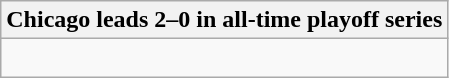<table class="wikitable collapsible collapsed">
<tr>
<th>Chicago leads 2–0 in all-time playoff series</th>
</tr>
<tr>
<td><br>
</td>
</tr>
</table>
